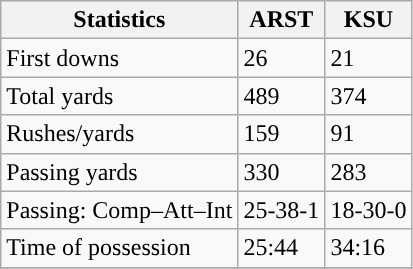<table class="wikitable" style="float: left;">
<tr>
<th>Statistics</th>
<th>ARST</th>
<th>KSU</th>
</tr>
<tr>
<td>First downs</td>
<td>26</td>
<td>21</td>
</tr>
<tr>
<td>Total yards</td>
<td>489</td>
<td>374</td>
</tr>
<tr>
<td>Rushes/yards</td>
<td>159</td>
<td>91</td>
</tr>
<tr>
<td>Passing yards</td>
<td>330</td>
<td>283</td>
</tr>
<tr>
<td>Passing: Comp–Att–Int</td>
<td>25-38-1</td>
<td>18-30-0</td>
</tr>
<tr>
<td>Time of possession</td>
<td>25:44</td>
<td>34:16</td>
</tr>
<tr>
</tr>
</table>
